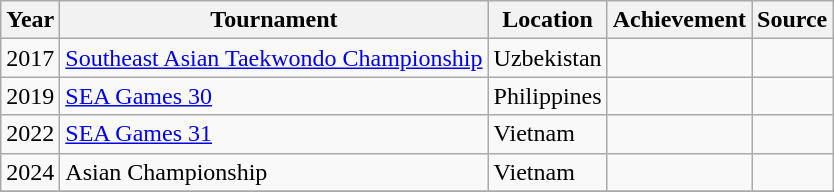<table class="wikitable">
<tr>
<th>Year</th>
<th>Tournament</th>
<th>Location</th>
<th>Achievement</th>
<th>Source</th>
</tr>
<tr>
<td>2017</td>
<td><a href='#'>Southeast Asian Taekwondo Championship</a></td>
<td>Uzbekistan</td>
<td></td>
<td></td>
</tr>
<tr>
<td>2019</td>
<td><a href='#'>SEA Games 30</a></td>
<td>Philippines</td>
<td></td>
<td></td>
</tr>
<tr>
<td>2022</td>
<td><a href='#'>SEA Games 31</a></td>
<td>Vietnam</td>
<td></td>
<td></td>
</tr>
<tr>
<td>2024</td>
<td>Asian Championship</td>
<td>Vietnam</td>
<td></td>
<td></td>
</tr>
<tr>
</tr>
</table>
